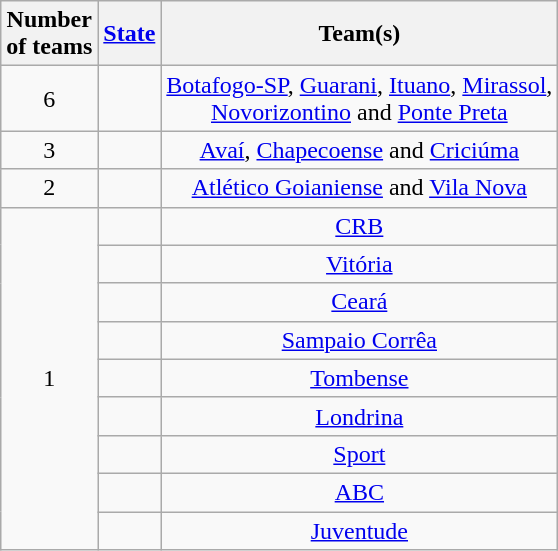<table class="wikitable" style="text-align:center">
<tr>
<th>Number<br>of teams</th>
<th><a href='#'>State</a></th>
<th>Team(s)</th>
</tr>
<tr>
<td>6</td>
<td align=left></td>
<td><a href='#'>Botafogo-SP</a>, <a href='#'>Guarani</a>, <a href='#'>Ituano</a>, <a href='#'>Mirassol</a>,<br><a href='#'>Novorizontino</a> and <a href='#'>Ponte Preta</a></td>
</tr>
<tr>
<td>3</td>
<td align=left></td>
<td><a href='#'>Avaí</a>, <a href='#'>Chapecoense</a> and <a href='#'>Criciúma</a></td>
</tr>
<tr>
<td>2</td>
<td align=left></td>
<td><a href='#'>Atlético Goianiense</a> and <a href='#'>Vila Nova</a></td>
</tr>
<tr>
<td rowspan=9>1</td>
<td align=left></td>
<td><a href='#'>CRB</a></td>
</tr>
<tr>
<td align=left></td>
<td><a href='#'>Vitória</a></td>
</tr>
<tr>
<td align=left></td>
<td><a href='#'>Ceará</a></td>
</tr>
<tr>
<td align=left></td>
<td><a href='#'>Sampaio Corrêa</a></td>
</tr>
<tr>
<td align=left></td>
<td><a href='#'>Tombense</a></td>
</tr>
<tr>
<td align=left></td>
<td><a href='#'>Londrina</a></td>
</tr>
<tr>
<td align=left></td>
<td><a href='#'>Sport</a></td>
</tr>
<tr>
<td align=left></td>
<td><a href='#'>ABC</a></td>
</tr>
<tr>
<td align=left></td>
<td><a href='#'>Juventude</a></td>
</tr>
</table>
